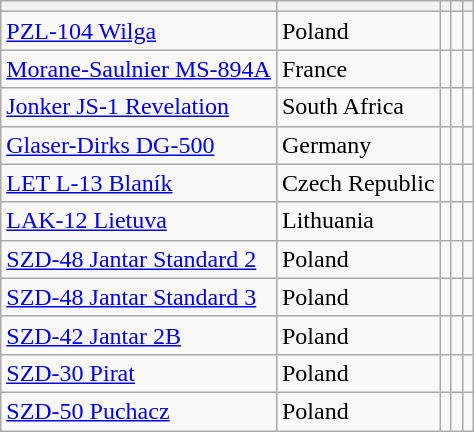<table class="wikitable">
<tr>
<th style="text-align: left;"></th>
<th style="text-align: left;"></th>
<th style="text-align: left;"></th>
<th style="text-align: left;"></th>
<th style="text-align: left;"></th>
</tr>
<tr>
<td><a href='#'>PZL-104 Wilga</a></td>
<td>Poland</td>
<td></td>
<td></td>
<td></td>
</tr>
<tr>
<td><a href='#'>Morane-Saulnier MS-894A</a></td>
<td>France</td>
<td></td>
<td></td>
<td></td>
</tr>
<tr>
<td><a href='#'>Jonker JS-1 Revelation</a></td>
<td>South Africa</td>
<td></td>
<td></td>
<td></td>
</tr>
<tr>
<td><a href='#'>Glaser-Dirks DG-500</a></td>
<td>Germany</td>
<td></td>
<td></td>
<td></td>
</tr>
<tr>
<td><a href='#'>LET L-13 Blaník</a></td>
<td>Czech Republic</td>
<td></td>
<td></td>
<td></td>
</tr>
<tr>
<td><a href='#'>LAK-12 Lietuva</a></td>
<td>Lithuania</td>
<td></td>
<td></td>
<td></td>
</tr>
<tr>
<td><a href='#'>SZD-48 Jantar Standard 2</a></td>
<td>Poland</td>
<td></td>
<td></td>
<td></td>
</tr>
<tr>
<td><a href='#'>SZD-48 Jantar Standard 3</a></td>
<td>Poland</td>
<td></td>
<td></td>
<td></td>
</tr>
<tr>
<td><a href='#'>SZD-42 Jantar 2B</a></td>
<td>Poland</td>
<td></td>
<td></td>
<td></td>
</tr>
<tr>
<td><a href='#'>SZD-30 Pirat</a></td>
<td>Poland</td>
<td></td>
<td></td>
<td></td>
</tr>
<tr>
<td><a href='#'>SZD-50 Puchacz</a></td>
<td>Poland</td>
<td></td>
<td></td>
<td></td>
</tr>
</table>
